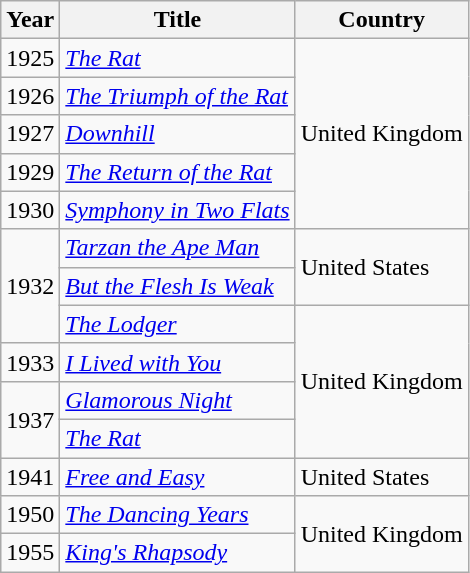<table class="wikitable sortable">
<tr>
<th>Year</th>
<th>Title</th>
<th class="unsortable">Country</th>
</tr>
<tr>
<td>1925</td>
<td><em><a href='#'>The Rat</a></em></td>
<td rowspan="5">United Kingdom</td>
</tr>
<tr>
<td>1926</td>
<td><em><a href='#'>The Triumph of the Rat</a></em></td>
</tr>
<tr>
<td>1927</td>
<td><em><a href='#'>Downhill</a></em></td>
</tr>
<tr>
<td>1929</td>
<td><em><a href='#'>The Return of the Rat</a></em></td>
</tr>
<tr>
<td>1930</td>
<td><em><a href='#'>Symphony in Two Flats</a></em></td>
</tr>
<tr>
<td rowspan="3">1932</td>
<td><em><a href='#'>Tarzan the Ape Man</a></em></td>
<td rowspan="2">United States</td>
</tr>
<tr>
<td><em><a href='#'>But the Flesh Is Weak</a></em></td>
</tr>
<tr>
<td><em><a href='#'>The Lodger</a></em></td>
<td rowspan="4">United Kingdom</td>
</tr>
<tr>
<td>1933</td>
<td><em><a href='#'>I Lived with You</a></em></td>
</tr>
<tr>
<td rowspan="2">1937</td>
<td><em><a href='#'>Glamorous Night</a></em></td>
</tr>
<tr>
<td><em><a href='#'>The Rat</a></em></td>
</tr>
<tr>
<td>1941</td>
<td><em><a href='#'>Free and Easy</a></em></td>
<td>United States</td>
</tr>
<tr>
<td>1950</td>
<td><em><a href='#'>The Dancing Years</a></em></td>
<td rowspan="2">United Kingdom</td>
</tr>
<tr>
<td>1955</td>
<td><em><a href='#'>King's Rhapsody</a></em></td>
</tr>
</table>
